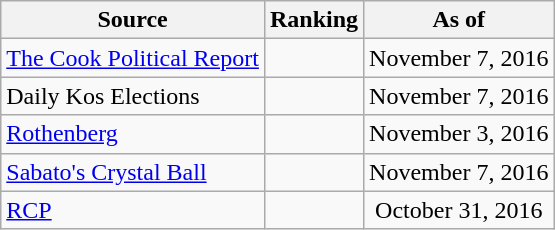<table class="wikitable" style="text-align:center">
<tr>
<th>Source</th>
<th>Ranking</th>
<th>As of</th>
</tr>
<tr>
<td align=left><a href='#'>The Cook Political Report</a></td>
<td></td>
<td>November 7, 2016</td>
</tr>
<tr>
<td align=left>Daily Kos Elections</td>
<td></td>
<td>November 7, 2016</td>
</tr>
<tr>
<td align=left><a href='#'>Rothenberg</a></td>
<td></td>
<td>November 3, 2016</td>
</tr>
<tr>
<td align=left><a href='#'>Sabato's Crystal Ball</a></td>
<td></td>
<td>November 7, 2016</td>
</tr>
<tr>
<td align="left"><a href='#'>RCP</a></td>
<td></td>
<td>October 31, 2016</td>
</tr>
</table>
